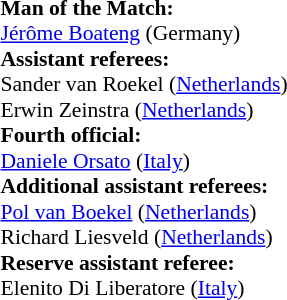<table style="width:100%; font-size:90%;">
<tr>
<td><br><strong>Man of the Match:</strong>
<br><a href='#'>Jérôme Boateng</a> (Germany)<br><strong>Assistant referees:</strong>
<br>Sander van Roekel (<a href='#'>Netherlands</a>)
<br>Erwin Zeinstra (<a href='#'>Netherlands</a>)
<br><strong>Fourth official:</strong>
<br><a href='#'>Daniele Orsato</a> (<a href='#'>Italy</a>)
<br><strong>Additional assistant referees:</strong>
<br><a href='#'>Pol van Boekel</a> (<a href='#'>Netherlands</a>)
<br>Richard Liesveld (<a href='#'>Netherlands</a>)
<br><strong>Reserve assistant referee:</strong>
<br>Elenito Di Liberatore (<a href='#'>Italy</a>)</td>
</tr>
</table>
